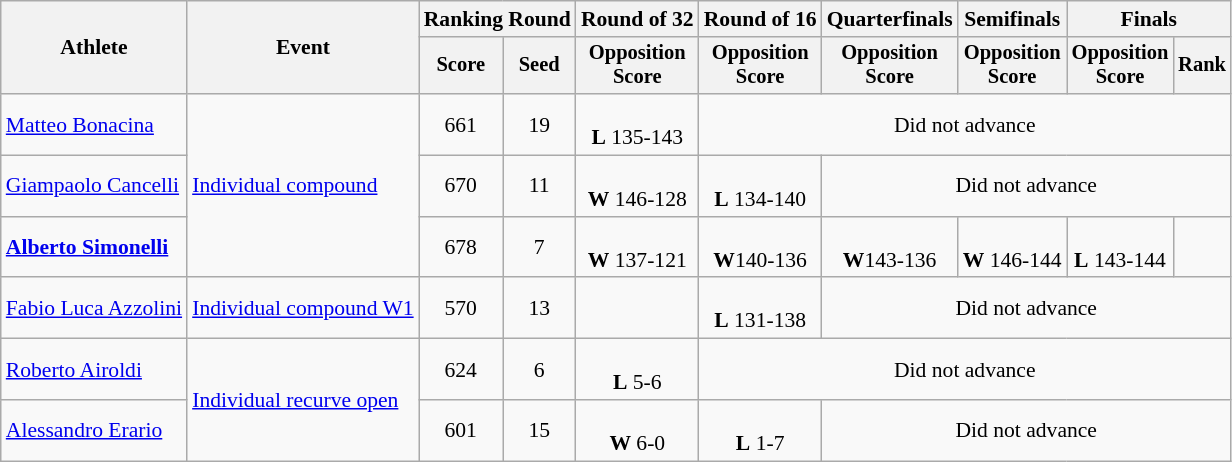<table class="wikitable" style="text-align: center; font-size:90%">
<tr>
<th rowspan="2">Athlete</th>
<th rowspan="2">Event</th>
<th colspan="2">Ranking Round</th>
<th>Round of 32</th>
<th>Round of 16</th>
<th>Quarterfinals</th>
<th>Semifinals</th>
<th colspan="2">Finals</th>
</tr>
<tr style="font-size:95%">
<th>Score</th>
<th>Seed</th>
<th>Opposition<br>Score</th>
<th>Opposition<br>Score</th>
<th>Opposition<br>Score</th>
<th>Opposition<br>Score</th>
<th>Opposition<br>Score</th>
<th>Rank</th>
</tr>
<tr align=center>
<td align=left><a href='#'>Matteo Bonacina</a></td>
<td align=left rowspan=3><a href='#'>Individual compound</a></td>
<td>661</td>
<td>19</td>
<td><br> <strong>L</strong> 135-143</td>
<td colspan=5>Did not advance</td>
</tr>
<tr align=center>
<td align=left><a href='#'>Giampaolo Cancelli</a></td>
<td>670</td>
<td>11</td>
<td> <br> <strong>W</strong> 146-128</td>
<td><br> <strong>L</strong> 134-140</td>
<td colspan=4>Did not advance</td>
</tr>
<tr align=center>
<td align=left><strong><a href='#'>Alberto Simonelli</a></strong></td>
<td>678</td>
<td>7</td>
<td><br><strong>W</strong> 137-121</td>
<td><br><strong>W</strong>140-136</td>
<td><br><strong>W</strong>143-136</td>
<td><br><strong>W</strong> 146-144</td>
<td><br><strong>L</strong> 143-144</td>
<td></td>
</tr>
<tr align=center>
<td align=left><a href='#'>Fabio Luca Azzolini</a></td>
<td align=left><a href='#'>Individual compound W1</a></td>
<td>570</td>
<td>13</td>
<td></td>
<td><br><strong>L</strong> 131-138</td>
<td colspan=5>Did not advance</td>
</tr>
<tr align=center>
<td align=left><a href='#'>Roberto Airoldi</a></td>
<td align=left rowspan=2><a href='#'>Individual recurve open</a></td>
<td>624</td>
<td>6</td>
<td><br><strong>L</strong> 5-6</td>
<td colspan=5>Did not advance</td>
</tr>
<tr align=center>
<td align=left><a href='#'>Alessandro Erario</a></td>
<td>601</td>
<td>15</td>
<td><br><strong>W</strong> 6-0</td>
<td><br><strong>L</strong> 1-7</td>
<td colspan=4>Did not advance</td>
</tr>
</table>
